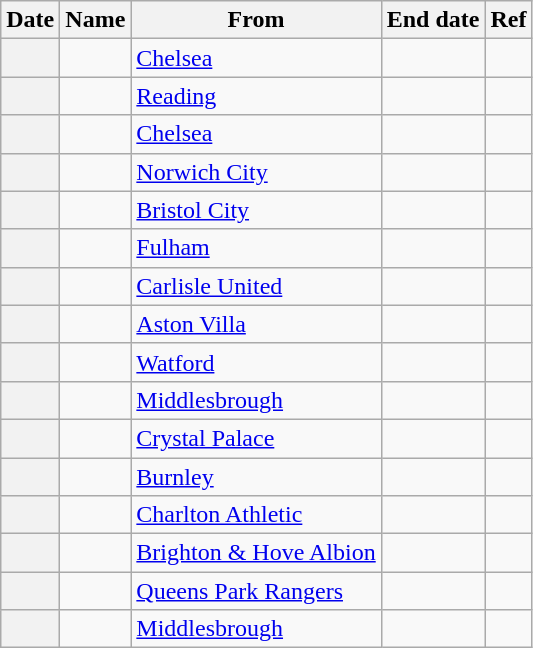<table class="wikitable sortable plainrowheaders">
<tr>
<th scope=col>Date</th>
<th scope=col>Name</th>
<th scope=col>From</th>
<th scope=col>End date</th>
<th scope=col class=unsortable>Ref</th>
</tr>
<tr>
<th scope=row></th>
<td></td>
<td><a href='#'>Chelsea</a></td>
<td></td>
<td style="text-align:center;"></td>
</tr>
<tr>
<th scope=row></th>
<td></td>
<td><a href='#'>Reading</a></td>
<td></td>
<td style="text-align:center;"></td>
</tr>
<tr>
<th scope=row></th>
<td></td>
<td><a href='#'>Chelsea</a></td>
<td></td>
<td style="text-align:center;"></td>
</tr>
<tr>
<th scope=row></th>
<td></td>
<td><a href='#'>Norwich City</a></td>
<td></td>
<td style="text-align:center;"></td>
</tr>
<tr>
<th scope=row></th>
<td></td>
<td><a href='#'>Bristol City</a></td>
<td></td>
<td style="text-align:center;"></td>
</tr>
<tr>
<th scope=row></th>
<td></td>
<td><a href='#'>Fulham</a></td>
<td></td>
<td style="text-align:center;"></td>
</tr>
<tr>
<th scope=row></th>
<td></td>
<td><a href='#'>Carlisle United</a></td>
<td></td>
<td style="text-align:center;"></td>
</tr>
<tr>
<th scope=row></th>
<td></td>
<td><a href='#'>Aston Villa</a></td>
<td></td>
<td style="text-align:center;"></td>
</tr>
<tr>
<th scope=row></th>
<td></td>
<td><a href='#'>Watford</a></td>
<td></td>
<td style="text-align:center;"></td>
</tr>
<tr>
<th scope=row></th>
<td></td>
<td><a href='#'>Middlesbrough</a></td>
<td></td>
<td style="text-align:center;"></td>
</tr>
<tr>
<th scope=row></th>
<td></td>
<td><a href='#'>Crystal Palace</a></td>
<td></td>
<td style="text-align:center;"></td>
</tr>
<tr>
<th scope=row></th>
<td></td>
<td><a href='#'>Burnley</a></td>
<td></td>
<td style="text-align:center;"></td>
</tr>
<tr>
<th scope=row></th>
<td></td>
<td><a href='#'>Charlton Athletic</a></td>
<td></td>
<td style="text-align:center;"></td>
</tr>
<tr>
<th scope=row></th>
<td></td>
<td><a href='#'>Brighton & Hove Albion</a></td>
<td></td>
<td style="text-align:center;"></td>
</tr>
<tr>
<th scope=row></th>
<td></td>
<td><a href='#'>Queens Park Rangers</a></td>
<td></td>
<td style="text-align:center;"></td>
</tr>
<tr>
<th scope=row></th>
<td></td>
<td><a href='#'>Middlesbrough</a></td>
<td></td>
<td style="text-align:center;"></td>
</tr>
</table>
